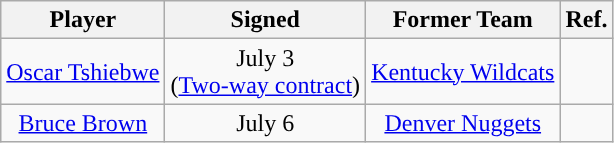<table class="wikitable sortable sortable" style="text-align: center">
<tr>
<th>Player</th>
<th>Signed</th>
<th>Former Team</th>
<th>Ref.</th>
</tr>
<tr>
<td><a href='#'>Oscar Tshiebwe</a></td>
<td>July 3<br>(<a href='#'>Two-way contract</a>)</td>
<td><a href='#'>Kentucky Wildcats</a></td>
<td></td>
</tr>
<tr>
<td><a href='#'>Bruce Brown</a></td>
<td>July 6</td>
<td><a href='#'>Denver Nuggets</a></td>
<td></td>
</tr>
</table>
